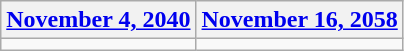<table class=wikitable>
<tr>
<th><a href='#'>November 4, 2040</a></th>
<th><a href='#'>November 16, 2058</a></th>
</tr>
<tr>
<td></td>
<td></td>
</tr>
</table>
